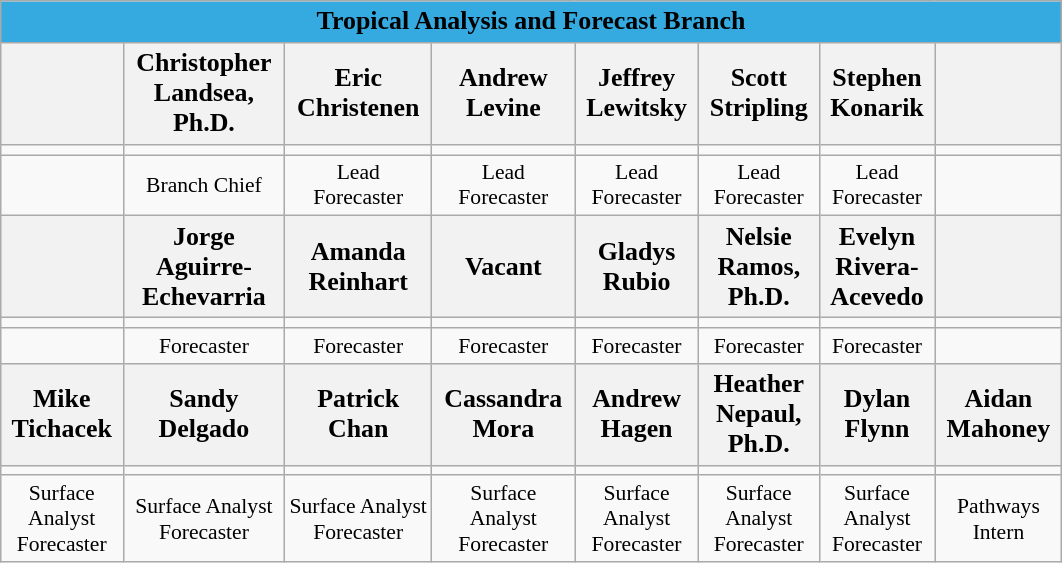<table class="wikitable" style="text-align:center; margin-left: auto; margin-right: auto; border: none; font-size:90%">
<tr>
<td colspan="8" style="text-align:center; width:700px; font-size:120%; color:black; background:#34AAE0;"><strong>Tropical Analysis and Forecast Branch</strong></td>
</tr>
<tr>
<th scope="col" style="width:3em; font-size:120%;"></th>
<th scope="col" style="width:3em; font-size:120%;">Christopher Landsea, Ph.D.</th>
<th scope="col" style="width:3em; font-size:120%;">Eric Christenen</th>
<th scope="col" style="width:3em; font-size:120%;">Andrew Levine</th>
<th scope="col" style="width:3em; font-size:120%;">Jeffrey Lewitsky</th>
<th scope="col" style="width:3em; font-size:120%;">Scott Stripling</th>
<th scope="col" style="width:3em; font-size:120%;">Stephen Konarik</th>
<th scope="col" style="width:3em; font-size:120%;"></th>
</tr>
<tr>
<td></td>
<td></td>
<td></td>
<td></td>
<td></td>
<td></td>
<td></td>
<td></td>
</tr>
<tr>
<td></td>
<td>Branch Chief</td>
<td>Lead Forecaster</td>
<td>Lead Forecaster</td>
<td>Lead Forecaster</td>
<td>Lead Forecaster</td>
<td>Lead Forecaster</td>
<td></td>
</tr>
<tr>
<th scope="col" style="width:3em; font-size:120%;"></th>
<th scope="col" style="width:3em; font-size:120%;">Jorge Aguirre-Echevarria</th>
<th scope="col" style="width:3em; font-size:120%;">Amanda Reinhart</th>
<th scope="col" style="width:3em; font-size:120%;">Vacant</th>
<th scope="col" style="width:3em; font-size:120%;">Gladys Rubio</th>
<th scope="col" style="width:3em; font-size:120%;">Nelsie Ramos, Ph.D.</th>
<th scope="col" style="width:3em; font-size:120%;">Evelyn Rivera-Acevedo</th>
<th scope="col" style="width:3em; font-size:120%;"></th>
</tr>
<tr>
<td></td>
<td></td>
<td></td>
<td></td>
<td></td>
<td></td>
<td></td>
<td></td>
</tr>
<tr>
<td></td>
<td>Forecaster</td>
<td>Forecaster</td>
<td>Forecaster</td>
<td>Forecaster</td>
<td>Forecaster</td>
<td>Forecaster</td>
<td></td>
</tr>
<tr>
<th scope="col" style="width:3em; font-size:120%;">Mike Tichacek</th>
<th scope="col" style="width:3em; font-size:120%;">Sandy Delgado</th>
<th scope="col" style="width:3em; font-size:120%;">Patrick Chan</th>
<th scope="col" style="width:3em; font-size:120%;">Cassandra Mora</th>
<th scope="col" style="width:3em; font-size:120%;">Andrew Hagen</th>
<th scope="col" style="width:3em; font-size:120%;">Heather Nepaul, Ph.D.</th>
<th scope="col" style="width:3em; font-size:120%;">Dylan Flynn</th>
<th scope="col" style="width:3em; font-size:120%;">Aidan Mahoney</th>
</tr>
<tr>
<td></td>
<td></td>
<td></td>
<td></td>
<td></td>
<td></td>
<td></td>
<td></td>
</tr>
<tr>
<td>Surface Analyst Forecaster</td>
<td>Surface Analyst Forecaster</td>
<td>Surface Analyst Forecaster</td>
<td>Surface Analyst Forecaster</td>
<td>Surface Analyst Forecaster</td>
<td>Surface Analyst Forecaster</td>
<td>Surface Analyst Forecaster</td>
<td>Pathways Intern</td>
</tr>
<tr>
</tr>
</table>
